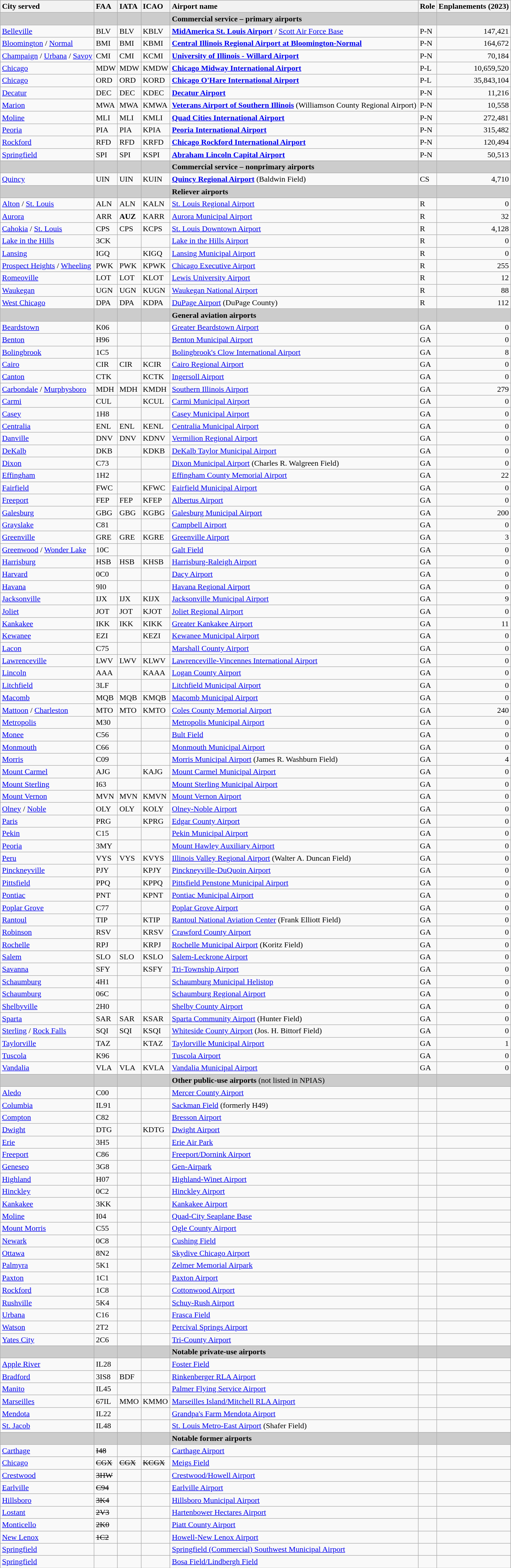<table class="wikitable sortable">
<tr valign="baseline">
<th style="white-space:nowrap; text-align:left;">City served</th>
<th style="white-space:nowrap; text-align:left;">FAA</th>
<th style="white-space:nowrap; text-align:left;">IATA</th>
<th style="white-space:nowrap; text-align:left;">ICAO</th>
<th style="white-space:nowrap; text-align:left;">Airport name</th>
<th style="white-space:nowrap; text-align:left;">Role</th>
<th style="white-space:nowrap; text-align:right;">Enplanements (2023)</th>
</tr>
<tr style="background:#CCCCCC;">
<td></td>
<td></td>
<td></td>
<td></td>
<td><strong>Commercial service – primary airports</strong></td>
<td></td>
<td><br><onlyinclude></td>
</tr>
<tr valign="top">
<td><a href='#'>Belleville</a></td>
<td>BLV</td>
<td>BLV</td>
<td>KBLV</td>
<td><strong><a href='#'>MidAmerica St. Louis Airport</a></strong> / <a href='#'>Scott Air Force Base</a></td>
<td>P-N</td>
<td align="right">147,421</td>
</tr>
<tr valign="top">
<td><a href='#'>Bloomington</a> / <a href='#'>Normal</a></td>
<td>BMI</td>
<td>BMI</td>
<td>KBMI</td>
<td><strong><a href='#'>Central Illinois Regional Airport at Bloomington-Normal</a></strong></td>
<td>P-N</td>
<td align="right">164,672</td>
</tr>
<tr valign="top">
<td><a href='#'>Champaign</a> / <a href='#'>Urbana</a> / <a href='#'>Savoy</a></td>
<td>CMI</td>
<td>CMI</td>
<td>KCMI</td>
<td><strong><a href='#'>University of Illinois - Willard Airport</a></strong></td>
<td>P-N</td>
<td align="right">70,184</td>
</tr>
<tr valign="top">
<td><a href='#'>Chicago</a></td>
<td>MDW</td>
<td>MDW</td>
<td>KMDW</td>
<td><strong><a href='#'>Chicago Midway International Airport</a></strong></td>
<td>P-L</td>
<td align="right">10,659,520</td>
</tr>
<tr valign="top">
<td><a href='#'>Chicago</a></td>
<td>ORD</td>
<td>ORD</td>
<td>KORD</td>
<td><strong><a href='#'>Chicago O'Hare International Airport</a></strong></td>
<td>P-L</td>
<td align="right">35,843,104</td>
</tr>
<tr valign="top">
<td><a href='#'>Decatur</a></td>
<td>DEC</td>
<td>DEC</td>
<td>KDEC</td>
<td><strong><a href='#'>Decatur Airport</a></strong></td>
<td>P-N</td>
<td align="right">11,216</td>
</tr>
<tr valign="top">
<td><a href='#'>Marion</a></td>
<td>MWA</td>
<td>MWA</td>
<td>KMWA</td>
<td><strong><a href='#'>Veterans Airport of Southern Illinois</a></strong> (Williamson County Regional Airport)</td>
<td>P-N</td>
<td align="right">10,558</td>
</tr>
<tr valign="top">
<td><a href='#'>Moline</a></td>
<td>MLI</td>
<td>MLI</td>
<td>KMLI</td>
<td><strong><a href='#'>Quad Cities International Airport</a></strong></td>
<td>P-N</td>
<td align="right">272,481</td>
</tr>
<tr valign="top">
<td><a href='#'>Peoria</a></td>
<td>PIA</td>
<td>PIA</td>
<td>KPIA</td>
<td><strong><a href='#'>Peoria International Airport</a></strong></td>
<td>P-N</td>
<td align="right">315,482</td>
</tr>
<tr valign="top">
<td><a href='#'>Rockford</a></td>
<td>RFD</td>
<td>RFD</td>
<td>KRFD</td>
<td><strong><a href='#'>Chicago Rockford International Airport</a></strong> </td>
<td>P-N</td>
<td align="right">120,494</td>
</tr>
<tr valign="top">
<td><a href='#'>Springfield</a></td>
<td>SPI</td>
<td>SPI</td>
<td>KSPI</td>
<td><strong><a href='#'>Abraham Lincoln Capital Airport</a></strong></td>
<td>P-N</td>
<td align="right">50,513<br></onlyinclude></td>
</tr>
<tr style="background:#CCCCCC;">
<td></td>
<td></td>
<td></td>
<td></td>
<td><strong>Commercial service – nonprimary airports</strong></td>
<td></td>
<td></td>
</tr>
<tr valign="top">
<td><a href='#'>Quincy</a></td>
<td>UIN</td>
<td>UIN</td>
<td>KUIN</td>
<td><strong><a href='#'>Quincy Regional Airport</a></strong> (Baldwin Field)</td>
<td>CS</td>
<td align="right">4,710</td>
</tr>
<tr style="background:#CCCCCC;">
<td></td>
<td></td>
<td></td>
<td></td>
<td><strong>Reliever airports</strong></td>
<td></td>
<td></td>
</tr>
<tr valign="top">
<td><a href='#'>Alton</a> / <a href='#'>St. Louis</a></td>
<td>ALN</td>
<td>ALN</td>
<td>KALN</td>
<td><a href='#'>St. Louis Regional Airport</a></td>
<td>R</td>
<td align="right">0</td>
</tr>
<tr valign="top">
<td><a href='#'>Aurora</a></td>
<td>ARR</td>
<td><strong>AUZ</strong></td>
<td>KARR</td>
<td><a href='#'>Aurora Municipal Airport</a></td>
<td>R</td>
<td align="right">32</td>
</tr>
<tr valign="top">
<td><a href='#'>Cahokia</a> / <a href='#'>St. Louis</a></td>
<td>CPS</td>
<td>CPS</td>
<td>KCPS</td>
<td><a href='#'>St. Louis Downtown Airport</a></td>
<td>R</td>
<td align="right">4,128</td>
</tr>
<tr valign="top">
<td><a href='#'>Lake in the Hills</a></td>
<td>3CK</td>
<td></td>
<td></td>
<td><a href='#'>Lake in the Hills Airport</a></td>
<td>R</td>
<td align="right">0</td>
</tr>
<tr valign="top">
<td><a href='#'>Lansing</a></td>
<td>IGQ</td>
<td></td>
<td>KIGQ</td>
<td><a href='#'>Lansing Municipal Airport</a></td>
<td>R</td>
<td align="right">0</td>
</tr>
<tr valign="top">
<td><a href='#'>Prospect Heights</a> / <a href='#'>Wheeling</a></td>
<td>PWK</td>
<td>PWK</td>
<td>KPWK</td>
<td><a href='#'>Chicago Executive Airport</a> </td>
<td>R</td>
<td align="right">255</td>
</tr>
<tr valign="top">
<td><a href='#'>Romeoville</a></td>
<td>LOT</td>
<td>LOT</td>
<td>KLOT</td>
<td><a href='#'>Lewis University Airport</a></td>
<td>R</td>
<td align="right">12</td>
</tr>
<tr valign="top">
<td><a href='#'>Waukegan</a></td>
<td>UGN</td>
<td>UGN</td>
<td>KUGN</td>
<td><a href='#'>Waukegan National Airport</a></td>
<td>R</td>
<td align="right">88</td>
</tr>
<tr valign="top">
<td><a href='#'>West Chicago</a></td>
<td>DPA</td>
<td>DPA</td>
<td>KDPA</td>
<td><a href='#'>DuPage Airport</a> (DuPage County)</td>
<td>R</td>
<td align="right">112</td>
</tr>
<tr style="background:#CCCCCC;">
<td></td>
<td></td>
<td></td>
<td></td>
<td><strong>General aviation airports</strong></td>
<td></td>
<td></td>
</tr>
<tr valign="top">
<td><a href='#'>Beardstown</a></td>
<td>K06</td>
<td></td>
<td></td>
<td><a href='#'>Greater Beardstown Airport</a></td>
<td>GA</td>
<td align="right">0</td>
</tr>
<tr valign="top">
<td><a href='#'>Benton</a></td>
<td>H96</td>
<td></td>
<td></td>
<td><a href='#'>Benton Municipal Airport</a></td>
<td>GA</td>
<td align="right">0</td>
</tr>
<tr valign="top">
<td><a href='#'>Bolingbrook</a></td>
<td>1C5</td>
<td></td>
<td></td>
<td><a href='#'>Bolingbrook's Clow International Airport</a></td>
<td>GA</td>
<td align="right">8</td>
</tr>
<tr valign="top">
<td><a href='#'>Cairo</a></td>
<td>CIR</td>
<td>CIR</td>
<td>KCIR</td>
<td><a href='#'>Cairo Regional Airport</a></td>
<td>GA</td>
<td align="right">0</td>
</tr>
<tr valign="top">
<td><a href='#'>Canton</a></td>
<td>CTK</td>
<td></td>
<td>KCTK</td>
<td><a href='#'>Ingersoll Airport</a></td>
<td>GA</td>
<td align="right">0</td>
</tr>
<tr valign="top">
<td><a href='#'>Carbondale</a> / <a href='#'>Murphysboro</a></td>
<td>MDH</td>
<td>MDH</td>
<td>KMDH</td>
<td><a href='#'>Southern Illinois Airport</a></td>
<td>GA</td>
<td align="right">279</td>
</tr>
<tr valign="top">
<td><a href='#'>Carmi</a></td>
<td>CUL</td>
<td></td>
<td>KCUL</td>
<td><a href='#'>Carmi Municipal Airport</a></td>
<td>GA</td>
<td align="right">0</td>
</tr>
<tr valign="top">
<td><a href='#'>Casey</a></td>
<td>1H8</td>
<td></td>
<td></td>
<td><a href='#'>Casey Municipal Airport</a></td>
<td>GA</td>
<td align="right">0</td>
</tr>
<tr valign="top">
<td><a href='#'>Centralia</a></td>
<td>ENL</td>
<td>ENL</td>
<td>KENL</td>
<td><a href='#'>Centralia Municipal Airport</a></td>
<td>GA</td>
<td align="right">0</td>
</tr>
<tr valign="top">
<td><a href='#'>Danville</a></td>
<td>DNV</td>
<td>DNV</td>
<td>KDNV</td>
<td><a href='#'>Vermilion Regional Airport</a></td>
<td>GA</td>
<td align="right">0</td>
</tr>
<tr valign="top">
<td><a href='#'>DeKalb</a></td>
<td>DKB</td>
<td></td>
<td>KDKB</td>
<td><a href='#'>DeKalb Taylor Municipal Airport</a></td>
<td>GA</td>
<td align="right">0</td>
</tr>
<tr valign="top">
<td><a href='#'>Dixon</a></td>
<td>C73</td>
<td></td>
<td></td>
<td><a href='#'>Dixon Municipal Airport</a> (Charles R. Walgreen Field)</td>
<td>GA</td>
<td align="right">0</td>
</tr>
<tr valign="top">
<td><a href='#'>Effingham</a></td>
<td>1H2</td>
<td></td>
<td></td>
<td><a href='#'>Effingham County Memorial Airport</a></td>
<td>GA</td>
<td align="right">22</td>
</tr>
<tr valign="top">
<td><a href='#'>Fairfield</a></td>
<td>FWC</td>
<td></td>
<td>KFWC</td>
<td><a href='#'>Fairfield Municipal Airport</a></td>
<td>GA</td>
<td align="right">0</td>
</tr>
<tr valign="top">
<td><a href='#'>Freeport</a></td>
<td>FEP</td>
<td>FEP</td>
<td>KFEP</td>
<td><a href='#'>Albertus Airport</a></td>
<td>GA</td>
<td align="right">0</td>
</tr>
<tr valign="top">
<td><a href='#'>Galesburg</a></td>
<td>GBG</td>
<td>GBG</td>
<td>KGBG</td>
<td><a href='#'>Galesburg Municipal Airport</a></td>
<td>GA</td>
<td align="right">200</td>
</tr>
<tr valign="top">
<td><a href='#'>Grayslake</a></td>
<td>C81</td>
<td></td>
<td></td>
<td><a href='#'>Campbell Airport</a></td>
<td>GA</td>
<td align="right">0</td>
</tr>
<tr valign="top">
<td><a href='#'>Greenville</a></td>
<td>GRE</td>
<td>GRE</td>
<td>KGRE</td>
<td><a href='#'>Greenville Airport</a></td>
<td>GA</td>
<td align="right">3</td>
</tr>
<tr valign="top">
<td><a href='#'>Greenwood</a> / <a href='#'>Wonder Lake</a></td>
<td>10C</td>
<td></td>
<td></td>
<td><a href='#'>Galt Field</a></td>
<td>GA</td>
<td align="right">0</td>
</tr>
<tr valign="top">
<td><a href='#'>Harrisburg</a></td>
<td>HSB</td>
<td>HSB</td>
<td>KHSB</td>
<td><a href='#'>Harrisburg-Raleigh Airport</a></td>
<td>GA</td>
<td align="right">0</td>
</tr>
<tr valign="top">
<td><a href='#'>Harvard</a></td>
<td>0C0</td>
<td></td>
<td></td>
<td><a href='#'>Dacy Airport</a></td>
<td>GA</td>
<td align="right">0</td>
</tr>
<tr valign="top">
<td><a href='#'>Havana</a></td>
<td>9I0</td>
<td></td>
<td></td>
<td><a href='#'>Havana Regional Airport</a></td>
<td>GA</td>
<td align="right">0</td>
</tr>
<tr valign="top">
<td><a href='#'>Jacksonville</a></td>
<td>IJX</td>
<td>IJX</td>
<td>KIJX</td>
<td><a href='#'>Jacksonville Municipal Airport</a></td>
<td>GA</td>
<td align="right">9</td>
</tr>
<tr valign="top">
<td><a href='#'>Joliet</a></td>
<td>JOT</td>
<td>JOT</td>
<td>KJOT</td>
<td><a href='#'>Joliet Regional Airport</a></td>
<td>GA</td>
<td align="right">0</td>
</tr>
<tr valign="top">
<td><a href='#'>Kankakee</a></td>
<td>IKK</td>
<td>IKK</td>
<td>KIKK</td>
<td><a href='#'>Greater Kankakee Airport</a></td>
<td>GA</td>
<td align="right">11</td>
</tr>
<tr valign="top">
<td><a href='#'>Kewanee</a></td>
<td>EZI</td>
<td></td>
<td>KEZI</td>
<td><a href='#'>Kewanee Municipal Airport</a></td>
<td>GA</td>
<td align="right">0</td>
</tr>
<tr valign="top">
<td><a href='#'>Lacon</a></td>
<td>C75</td>
<td></td>
<td></td>
<td><a href='#'>Marshall County Airport</a></td>
<td>GA</td>
<td align="right">0</td>
</tr>
<tr valign="top">
<td><a href='#'>Lawrenceville</a></td>
<td>LWV</td>
<td>LWV</td>
<td>KLWV</td>
<td><a href='#'>Lawrenceville-Vincennes International Airport</a></td>
<td>GA</td>
<td align="right">0</td>
</tr>
<tr valign="top">
<td><a href='#'>Lincoln</a></td>
<td>AAA</td>
<td></td>
<td>KAAA</td>
<td><a href='#'>Logan County Airport</a></td>
<td>GA</td>
<td align="right">0</td>
</tr>
<tr valign="top">
<td><a href='#'>Litchfield</a></td>
<td>3LF</td>
<td></td>
<td></td>
<td><a href='#'>Litchfield Municipal Airport</a></td>
<td>GA</td>
<td align="right">0</td>
</tr>
<tr valign="top">
<td><a href='#'>Macomb</a></td>
<td>MQB</td>
<td>MQB</td>
<td>KMQB</td>
<td><a href='#'>Macomb Municipal Airport</a></td>
<td>GA</td>
<td align="right">0</td>
</tr>
<tr valign="top">
<td><a href='#'>Mattoon</a> / <a href='#'>Charleston</a></td>
<td>MTO</td>
<td>MTO</td>
<td>KMTO</td>
<td><a href='#'>Coles County Memorial Airport</a></td>
<td>GA</td>
<td align="right">240</td>
</tr>
<tr valign="top">
<td><a href='#'>Metropolis</a></td>
<td>M30</td>
<td></td>
<td></td>
<td><a href='#'>Metropolis Municipal Airport</a></td>
<td>GA</td>
<td align="right">0</td>
</tr>
<tr valign="top">
<td><a href='#'>Monee</a></td>
<td>C56</td>
<td></td>
<td></td>
<td><a href='#'>Bult Field</a></td>
<td>GA</td>
<td align="right">0</td>
</tr>
<tr valign="top">
<td><a href='#'>Monmouth</a></td>
<td>C66</td>
<td></td>
<td></td>
<td><a href='#'>Monmouth Municipal Airport</a></td>
<td>GA</td>
<td align="right">0</td>
</tr>
<tr valign="top">
<td><a href='#'>Morris</a></td>
<td>C09</td>
<td></td>
<td></td>
<td><a href='#'>Morris Municipal Airport</a> (James R. Washburn Field)</td>
<td>GA</td>
<td align="right">4</td>
</tr>
<tr valign="top">
<td><a href='#'>Mount Carmel</a></td>
<td>AJG</td>
<td></td>
<td>KAJG</td>
<td><a href='#'>Mount Carmel Municipal Airport</a></td>
<td>GA</td>
<td align="right">0</td>
</tr>
<tr valign="top">
<td><a href='#'>Mount Sterling</a></td>
<td>I63</td>
<td></td>
<td></td>
<td><a href='#'>Mount Sterling Municipal Airport</a></td>
<td>GA</td>
<td align="right">0</td>
</tr>
<tr valign="top">
<td><a href='#'>Mount Vernon</a></td>
<td>MVN</td>
<td>MVN</td>
<td>KMVN</td>
<td><a href='#'>Mount Vernon Airport</a></td>
<td>GA</td>
<td align="right">0</td>
</tr>
<tr valign="top">
<td><a href='#'>Olney</a> / <a href='#'>Noble</a></td>
<td>OLY</td>
<td>OLY</td>
<td>KOLY</td>
<td><a href='#'>Olney-Noble Airport</a></td>
<td>GA</td>
<td align="right">0</td>
</tr>
<tr valign="top">
<td><a href='#'>Paris</a></td>
<td>PRG</td>
<td></td>
<td>KPRG</td>
<td><a href='#'>Edgar County Airport</a></td>
<td>GA</td>
<td align="right">0</td>
</tr>
<tr valign="top">
<td><a href='#'>Pekin</a></td>
<td>C15</td>
<td></td>
<td></td>
<td><a href='#'>Pekin Municipal Airport</a></td>
<td>GA</td>
<td align="right">0</td>
</tr>
<tr valign="top">
<td><a href='#'>Peoria</a></td>
<td>3MY</td>
<td></td>
<td></td>
<td><a href='#'>Mount Hawley Auxiliary Airport</a></td>
<td>GA</td>
<td align="right">0</td>
</tr>
<tr valign="top">
<td><a href='#'>Peru</a></td>
<td>VYS</td>
<td>VYS</td>
<td>KVYS</td>
<td><a href='#'>Illinois Valley Regional Airport</a> (Walter A. Duncan Field)</td>
<td>GA</td>
<td align="right">0</td>
</tr>
<tr valign="top">
<td><a href='#'>Pinckneyville</a></td>
<td>PJY</td>
<td></td>
<td>KPJY</td>
<td><a href='#'>Pinckneyville-DuQuoin Airport</a></td>
<td>GA</td>
<td align="right">0</td>
</tr>
<tr valign="top">
<td><a href='#'>Pittsfield</a></td>
<td>PPQ</td>
<td></td>
<td>KPPQ</td>
<td><a href='#'>Pittsfield Penstone Municipal Airport</a></td>
<td>GA</td>
<td align="right">0</td>
</tr>
<tr valign="top">
<td><a href='#'>Pontiac</a></td>
<td>PNT</td>
<td></td>
<td>KPNT</td>
<td><a href='#'>Pontiac Municipal Airport</a></td>
<td>GA</td>
<td align="right">0</td>
</tr>
<tr valign="top">
<td><a href='#'>Poplar Grove</a></td>
<td>C77</td>
<td></td>
<td></td>
<td><a href='#'>Poplar Grove Airport</a></td>
<td>GA</td>
<td align="right">0</td>
</tr>
<tr valign="top">
<td><a href='#'>Rantoul</a></td>
<td>TIP</td>
<td></td>
<td>KTIP</td>
<td><a href='#'>Rantoul National Aviation Center</a> (Frank Elliott Field)</td>
<td>GA</td>
<td align="right">0</td>
</tr>
<tr valign="top">
<td><a href='#'>Robinson</a></td>
<td>RSV</td>
<td></td>
<td>KRSV</td>
<td><a href='#'>Crawford County Airport</a> </td>
<td>GA</td>
<td align="right">0</td>
</tr>
<tr valign="top">
<td><a href='#'>Rochelle</a></td>
<td>RPJ</td>
<td></td>
<td>KRPJ</td>
<td><a href='#'>Rochelle Municipal Airport</a> (Koritz Field)</td>
<td>GA</td>
<td align="right">0</td>
</tr>
<tr valign="top">
<td><a href='#'>Salem</a></td>
<td>SLO</td>
<td>SLO</td>
<td>KSLO</td>
<td><a href='#'>Salem-Leckrone Airport</a></td>
<td>GA</td>
<td align="right">0</td>
</tr>
<tr valign="top">
<td><a href='#'>Savanna</a></td>
<td>SFY</td>
<td></td>
<td>KSFY</td>
<td><a href='#'>Tri-Township Airport</a></td>
<td>GA</td>
<td align="right">0</td>
</tr>
<tr valign="top">
<td><a href='#'>Schaumburg</a></td>
<td>4H1</td>
<td></td>
<td></td>
<td><a href='#'>Schaumburg Municipal Helistop</a></td>
<td>GA</td>
<td align="right">0</td>
</tr>
<tr valign="top">
<td><a href='#'>Schaumburg</a></td>
<td>06C</td>
<td></td>
<td></td>
<td><a href='#'>Schaumburg Regional Airport</a></td>
<td>GA</td>
<td align="right">0</td>
</tr>
<tr valign="top">
<td><a href='#'>Shelbyville</a></td>
<td>2H0</td>
<td></td>
<td></td>
<td><a href='#'>Shelby County Airport</a></td>
<td>GA</td>
<td align="right">0</td>
</tr>
<tr valign="top">
<td><a href='#'>Sparta</a></td>
<td>SAR</td>
<td>SAR</td>
<td>KSAR</td>
<td><a href='#'>Sparta Community Airport</a> (Hunter Field)</td>
<td>GA</td>
<td align="right">0</td>
</tr>
<tr valign="top">
<td><a href='#'>Sterling</a> / <a href='#'>Rock Falls</a></td>
<td>SQI</td>
<td>SQI</td>
<td>KSQI</td>
<td><a href='#'>Whiteside County Airport</a> (Jos. H. Bittorf Field)</td>
<td>GA</td>
<td align="right">0</td>
</tr>
<tr valign="top">
<td><a href='#'>Taylorville</a></td>
<td>TAZ</td>
<td></td>
<td>KTAZ</td>
<td><a href='#'>Taylorville Municipal Airport</a></td>
<td>GA</td>
<td align="right">1</td>
</tr>
<tr valign="top">
<td><a href='#'>Tuscola</a></td>
<td>K96</td>
<td></td>
<td></td>
<td><a href='#'>Tuscola Airport</a></td>
<td>GA</td>
<td align="right">0</td>
</tr>
<tr valign="top">
<td><a href='#'>Vandalia</a></td>
<td>VLA</td>
<td>VLA</td>
<td>KVLA</td>
<td><a href='#'>Vandalia Municipal Airport</a></td>
<td>GA</td>
<td align="right">0</td>
</tr>
<tr style="background:#CCCCCC;">
<td></td>
<td></td>
<td></td>
<td></td>
<td><strong>Other public-use airports</strong> (not listed in NPIAS)</td>
<td></td>
<td></td>
</tr>
<tr valign="top">
<td><a href='#'>Aledo</a></td>
<td>C00</td>
<td></td>
<td></td>
<td><a href='#'>Mercer County Airport</a></td>
<td></td>
<td></td>
</tr>
<tr valign="top">
<td><a href='#'>Columbia</a></td>
<td>IL91</td>
<td></td>
<td></td>
<td><a href='#'>Sackman Field</a> (formerly H49)</td>
<td></td>
<td></td>
</tr>
<tr valign="top">
<td><a href='#'>Compton</a></td>
<td>C82</td>
<td></td>
<td></td>
<td><a href='#'>Bresson Airport</a></td>
<td></td>
<td></td>
</tr>
<tr valign="top">
<td><a href='#'>Dwight</a></td>
<td>DTG</td>
<td></td>
<td>KDTG</td>
<td><a href='#'>Dwight Airport</a></td>
<td></td>
<td></td>
</tr>
<tr valign="top">
<td><a href='#'>Erie</a></td>
<td>3H5</td>
<td></td>
<td></td>
<td><a href='#'>Erie Air Park</a></td>
<td></td>
<td></td>
</tr>
<tr valign="top">
<td><a href='#'>Freeport</a></td>
<td>C86</td>
<td></td>
<td></td>
<td><a href='#'>Freeport/Dornink Airport</a></td>
<td></td>
<td></td>
</tr>
<tr valign="top">
<td><a href='#'>Geneseo</a></td>
<td>3G8</td>
<td></td>
<td></td>
<td><a href='#'>Gen-Airpark</a></td>
<td></td>
<td></td>
</tr>
<tr valign="top">
<td><a href='#'>Highland</a></td>
<td>H07</td>
<td></td>
<td></td>
<td><a href='#'>Highland-Winet Airport</a></td>
<td></td>
<td></td>
</tr>
<tr valign="top">
<td><a href='#'>Hinckley</a></td>
<td>0C2</td>
<td></td>
<td></td>
<td><a href='#'>Hinckley Airport</a></td>
<td></td>
<td></td>
</tr>
<tr valign="top">
<td><a href='#'>Kankakee</a></td>
<td>3KK</td>
<td></td>
<td></td>
<td><a href='#'>Kankakee Airport</a></td>
<td></td>
<td></td>
</tr>
<tr valign="top">
<td><a href='#'>Moline</a></td>
<td>I04</td>
<td></td>
<td></td>
<td><a href='#'>Quad-City Seaplane Base</a></td>
<td></td>
<td></td>
</tr>
<tr valign="top">
<td><a href='#'>Mount Morris</a></td>
<td>C55</td>
<td></td>
<td></td>
<td><a href='#'>Ogle County Airport</a></td>
<td></td>
<td></td>
</tr>
<tr valign="top">
<td><a href='#'>Newark</a></td>
<td>0C8</td>
<td></td>
<td></td>
<td><a href='#'>Cushing Field</a></td>
<td></td>
<td></td>
</tr>
<tr valign="top">
<td><a href='#'>Ottawa</a></td>
<td>8N2</td>
<td></td>
<td></td>
<td><a href='#'>Skydive Chicago Airport</a></td>
<td></td>
<td></td>
</tr>
<tr valign="top">
<td><a href='#'>Palmyra</a></td>
<td>5K1</td>
<td></td>
<td></td>
<td><a href='#'>Zelmer Memorial Airpark</a></td>
<td></td>
<td></td>
</tr>
<tr valign="top">
<td><a href='#'>Paxton</a></td>
<td>1C1</td>
<td></td>
<td></td>
<td><a href='#'>Paxton Airport</a></td>
<td></td>
<td></td>
</tr>
<tr valign="top">
<td><a href='#'>Rockford</a></td>
<td>1C8</td>
<td></td>
<td></td>
<td><a href='#'>Cottonwood Airport</a></td>
<td></td>
<td></td>
</tr>
<tr valign="top">
<td><a href='#'>Rushville</a></td>
<td>5K4</td>
<td></td>
<td></td>
<td><a href='#'>Schuy-Rush Airport</a></td>
<td></td>
<td></td>
</tr>
<tr valign="top">
<td><a href='#'>Urbana</a></td>
<td>C16</td>
<td></td>
<td></td>
<td><a href='#'>Frasca Field</a></td>
<td></td>
<td></td>
</tr>
<tr valign="top">
<td><a href='#'>Watson</a></td>
<td>2T2</td>
<td></td>
<td></td>
<td><a href='#'>Percival Springs Airport</a></td>
<td></td>
<td></td>
</tr>
<tr valign="top">
<td><a href='#'>Yates City</a></td>
<td>2C6</td>
<td></td>
<td></td>
<td><a href='#'>Tri-County Airport</a></td>
<td></td>
<td></td>
</tr>
<tr style="background:#CCCCCC;">
<td></td>
<td></td>
<td></td>
<td></td>
<td><strong>Notable private-use airports</strong></td>
<td></td>
<td></td>
</tr>
<tr valign="top">
<td><a href='#'>Apple River</a></td>
<td>IL28 </td>
<td></td>
<td></td>
<td><a href='#'>Foster Field</a></td>
<td></td>
<td></td>
</tr>
<tr valign="top">
<td><a href='#'>Bradford</a></td>
<td>3IS8</td>
<td>BDF</td>
<td></td>
<td><a href='#'>Rinkenberger RLA Airport</a></td>
<td></td>
<td></td>
</tr>
<tr valign="top">
<td><a href='#'>Manito</a></td>
<td>IL45</td>
<td></td>
<td></td>
<td><a href='#'>Palmer Flying Service Airport</a> </td>
<td></td>
<td></td>
</tr>
<tr valign="top">
<td><a href='#'>Marseilles</a></td>
<td>67IL</td>
<td>MMO</td>
<td>KMMO</td>
<td><a href='#'>Marseilles Island/Mitchell RLA Airport</a></td>
<td></td>
<td></td>
</tr>
<tr valign="top">
<td><a href='#'>Mendota</a></td>
<td>IL22 </td>
<td></td>
<td></td>
<td><a href='#'>Grandpa's Farm Mendota Airport</a></td>
<td></td>
<td></td>
</tr>
<tr valign="top">
<td><a href='#'>St. Jacob</a></td>
<td>IL48 </td>
<td></td>
<td></td>
<td><a href='#'>St. Louis Metro-East Airport</a> (Shafer Field)</td>
<td></td>
<td></td>
</tr>
<tr style="background:#CCCCCC;">
<td></td>
<td></td>
<td></td>
<td></td>
<td><strong>Notable former airports</strong></td>
<td></td>
<td></td>
</tr>
<tr valign="top">
<td><a href='#'>Carthage</a></td>
<td><s>I48</s></td>
<td></td>
<td></td>
<td><a href='#'>Carthage Airport</a> </td>
<td></td>
<td></td>
</tr>
<tr valign="top">
<td><a href='#'>Chicago</a></td>
<td><s>CGX</s></td>
<td><s>CGX</s></td>
<td><s>KCGX</s></td>
<td><a href='#'>Meigs Field</a> </td>
<td></td>
<td></td>
</tr>
<tr valign="top">
<td><a href='#'>Crestwood</a></td>
<td><s>3HW</s></td>
<td></td>
<td></td>
<td><a href='#'>Crestwood/Howell Airport</a> </td>
<td></td>
<td></td>
</tr>
<tr valign="top">
<td><a href='#'>Earlville</a></td>
<td><s>C94</s></td>
<td></td>
<td></td>
<td><a href='#'>Earlville Airport</a> </td>
<td></td>
<td></td>
</tr>
<tr valign="top">
<td><a href='#'>Hillsboro</a></td>
<td><s>3K4</s></td>
<td></td>
<td></td>
<td><a href='#'>Hillsboro Municipal Airport</a> </td>
<td></td>
<td></td>
</tr>
<tr valign="top">
<td><a href='#'>Lostant</a></td>
<td><s>2V3</s> </td>
<td></td>
<td></td>
<td><a href='#'>Hartenbower Hectares Airport</a></td>
<td></td>
<td></td>
</tr>
<tr valign="top">
<td><a href='#'>Monticello</a></td>
<td><s>2K0</s> </td>
<td></td>
<td></td>
<td><a href='#'>Piatt County Airport</a></td>
<td></td>
<td></td>
</tr>
<tr valign="top">
<td><a href='#'>New Lenox</a></td>
<td><s>1C2</s></td>
<td></td>
<td></td>
<td><a href='#'>Howell-New Lenox Airport</a> </td>
<td></td>
<td></td>
</tr>
<tr valign="top">
<td><a href='#'>Springfield</a></td>
<td></td>
<td></td>
<td></td>
<td><a href='#'>Springfield (Commercial) Southwest Municipal Airport</a> </td>
<td></td>
<td></td>
</tr>
<tr valign="top">
<td><a href='#'>Springfield</a></td>
<td></td>
<td></td>
<td></td>
<td><a href='#'>Bosa Field/Lindbergh Field</a> </td>
<td></td>
<td></td>
</tr>
</table>
